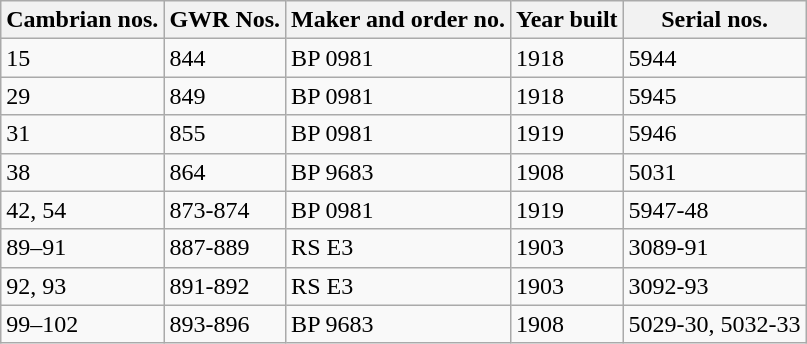<table class="wikitable sortable">
<tr>
<th>Cambrian nos.</th>
<th>GWR Nos.</th>
<th>Maker and order no.</th>
<th>Year built</th>
<th>Serial nos.</th>
</tr>
<tr>
<td>15</td>
<td>844</td>
<td>BP 0981</td>
<td>1918</td>
<td>5944</td>
</tr>
<tr>
<td>29</td>
<td>849</td>
<td>BP 0981</td>
<td>1918</td>
<td>5945</td>
</tr>
<tr>
<td>31</td>
<td>855</td>
<td>BP 0981</td>
<td>1919</td>
<td>5946</td>
</tr>
<tr>
<td>38</td>
<td>864</td>
<td>BP 9683</td>
<td>1908</td>
<td>5031</td>
</tr>
<tr>
<td>42, 54</td>
<td>873-874</td>
<td>BP 0981</td>
<td>1919</td>
<td>5947-48</td>
</tr>
<tr>
<td>89–91</td>
<td>887-889</td>
<td>RS E3</td>
<td>1903</td>
<td>3089-91</td>
</tr>
<tr>
<td>92, 93</td>
<td>891-892</td>
<td>RS E3</td>
<td>1903</td>
<td>3092-93</td>
</tr>
<tr>
<td>99–102</td>
<td>893-896</td>
<td>BP 9683</td>
<td>1908</td>
<td>5029-30, 5032-33</td>
</tr>
</table>
